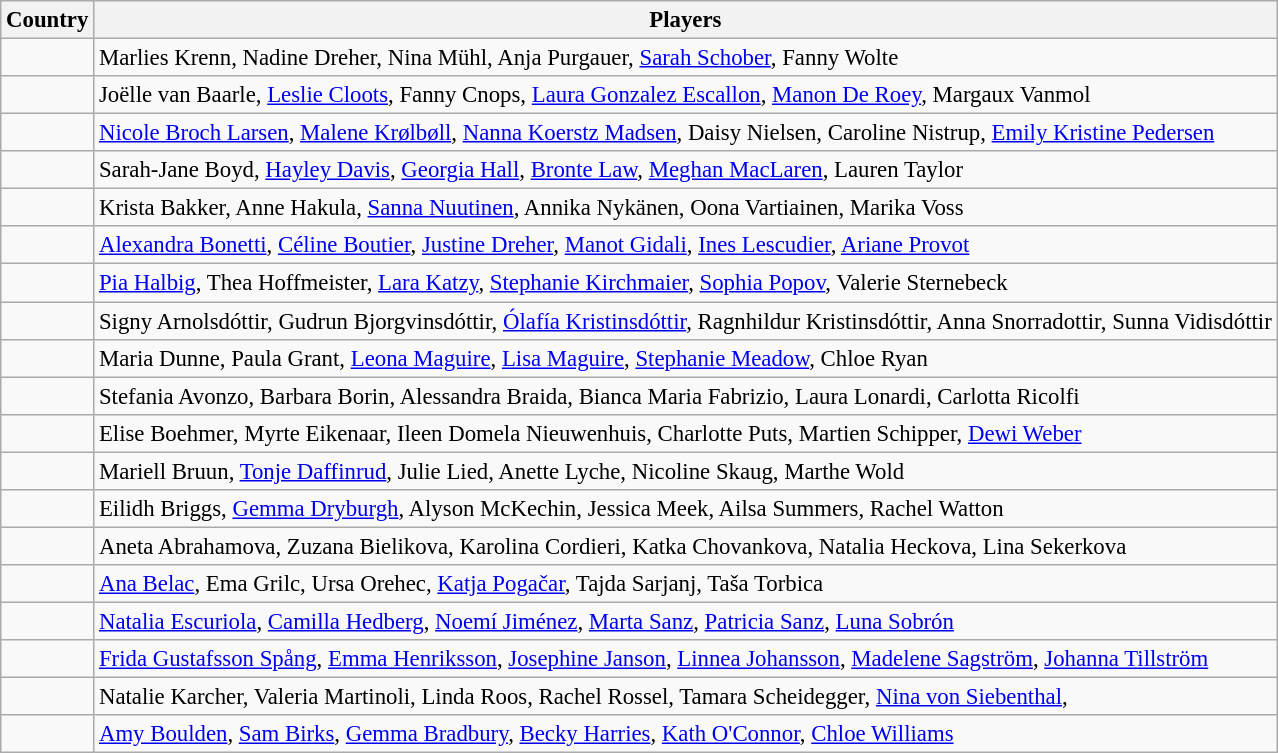<table class="wikitable" style="font-size:95%;">
<tr>
<th>Country</th>
<th>Players</th>
</tr>
<tr>
<td></td>
<td>Marlies Krenn, Nadine Dreher, Nina Mühl, Anja Purgauer, <a href='#'>Sarah Schober</a>, Fanny Wolte</td>
</tr>
<tr>
<td></td>
<td>Joëlle van Baarle, <a href='#'>Leslie Cloots</a>, Fanny Cnops, <a href='#'>Laura Gonzalez Escallon</a>, <a href='#'>Manon De Roey</a>, Margaux Vanmol</td>
</tr>
<tr>
<td></td>
<td><a href='#'>Nicole Broch Larsen</a>, <a href='#'>Malene Krølbøll</a>, <a href='#'>Nanna Koerstz Madsen</a>, Daisy Nielsen, Caroline Nistrup, <a href='#'>Emily Kristine Pedersen</a></td>
</tr>
<tr>
<td></td>
<td>Sarah-Jane Boyd, <a href='#'>Hayley Davis</a>, <a href='#'>Georgia Hall</a>, <a href='#'>Bronte Law</a>, <a href='#'>Meghan MacLaren</a>, Lauren Taylor</td>
</tr>
<tr>
<td></td>
<td>Krista Bakker, Anne Hakula, <a href='#'>Sanna Nuutinen</a>, Annika Nykänen, Oona Vartiainen, Marika Voss</td>
</tr>
<tr>
<td></td>
<td><a href='#'>Alexandra Bonetti</a>, <a href='#'>Céline Boutier</a>, <a href='#'>Justine Dreher</a>, <a href='#'>Manot Gidali</a>, <a href='#'>Ines Lescudier</a>, <a href='#'>Ariane Provot</a></td>
</tr>
<tr>
<td></td>
<td><a href='#'>Pia Halbig</a>, Thea Hoffmeister, <a href='#'>Lara Katzy</a>, <a href='#'>Stephanie Kirchmaier</a>, <a href='#'>Sophia Popov</a>, Valerie Sternebeck</td>
</tr>
<tr>
<td></td>
<td>Signy Arnolsdóttir, Gudrun Bjorgvinsdóttir, <a href='#'>Ólafía Kristinsdóttir</a>, Ragnhildur Kristinsdóttir, Anna Snorradottir, Sunna Vidisdóttir</td>
</tr>
<tr>
<td></td>
<td>Maria Dunne, Paula Grant, <a href='#'>Leona Maguire</a>, <a href='#'>Lisa Maguire</a>, <a href='#'>Stephanie Meadow</a>, Chloe Ryan</td>
</tr>
<tr>
<td></td>
<td>Stefania Avonzo, Barbara Borin, Alessandra Braida, Bianca Maria Fabrizio, Laura Lonardi, Carlotta Ricolfi</td>
</tr>
<tr>
<td></td>
<td>Elise Boehmer, Myrte Eikenaar, Ileen Domela Nieuwenhuis, Charlotte Puts, Martien Schipper, <a href='#'>Dewi Weber</a></td>
</tr>
<tr>
<td></td>
<td>Mariell Bruun, <a href='#'>Tonje Daffinrud</a>, Julie Lied, Anette Lyche, Nicoline Skaug, Marthe Wold</td>
</tr>
<tr>
<td></td>
<td>Eilidh Briggs, <a href='#'>Gemma Dryburgh</a>, Alyson McKechin, Jessica Meek, Ailsa Summers, Rachel Watton</td>
</tr>
<tr>
<td></td>
<td>Aneta Abrahamova, Zuzana Bielikova, Karolina Cordieri, Katka Chovankova, Natalia Heckova, Lina Sekerkova</td>
</tr>
<tr>
<td></td>
<td><a href='#'>Ana Belac</a>, Ema Grilc, Ursa Orehec, <a href='#'>Katja Pogačar</a>, Tajda Sarjanj, Taša Torbica</td>
</tr>
<tr>
<td></td>
<td><a href='#'>Natalia Escuriola</a>, <a href='#'>Camilla Hedberg</a>, <a href='#'>Noemí Jiménez</a>, <a href='#'>Marta Sanz</a>, <a href='#'>Patricia Sanz</a>, <a href='#'>Luna Sobrón</a></td>
</tr>
<tr>
<td></td>
<td><a href='#'>Frida Gustafsson Spång</a>, <a href='#'>Emma Henriksson</a>, <a href='#'>Josephine Janson</a>, <a href='#'>Linnea Johansson</a>, <a href='#'>Madelene Sagström</a>, <a href='#'>Johanna Tillström</a></td>
</tr>
<tr>
<td></td>
<td>Natalie Karcher, Valeria Martinoli, Linda Roos, Rachel Rossel, Tamara Scheidegger, <a href='#'>Nina von Siebenthal</a>,</td>
</tr>
<tr>
<td></td>
<td><a href='#'>Amy Boulden</a>, <a href='#'>Sam Birks</a>, <a href='#'>Gemma Bradbury</a>, <a href='#'>Becky Harries</a>, <a href='#'>Kath O'Connor</a>, <a href='#'>Chloe Williams</a></td>
</tr>
</table>
